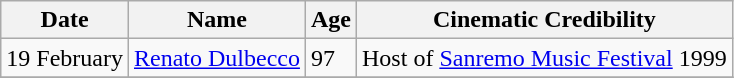<table class="wikitable">
<tr ">
<th>Date</th>
<th>Name</th>
<th>Age</th>
<th>Cinematic Credibility</th>
</tr>
<tr>
<td>19 February</td>
<td><a href='#'>Renato Dulbecco</a></td>
<td>97</td>
<td>Host of <a href='#'>Sanremo Music Festival</a> 1999</td>
</tr>
<tr>
</tr>
</table>
